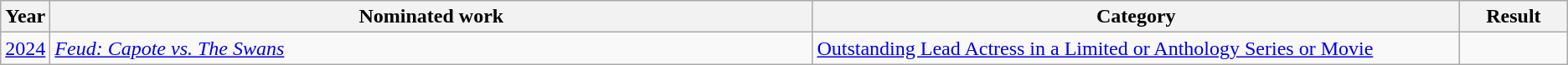<table class=wikitable>
<tr>
<th scope="col" style="width:1em;">Year</th>
<th scope="col" style="width:39em;">Nominated work</th>
<th scope="col" style="width:33em;">Category</th>
<th scope="col" style="width:5em;">Result</th>
</tr>
<tr>
<td><a href='#'>2024</a></td>
<td><em><a href='#'>Feud: Capote vs. The Swans</a></em></td>
<td><a href='#'>Outstanding Lead Actress in a Limited or Anthology Series or Movie</a></td>
<td></td>
</tr>
</table>
